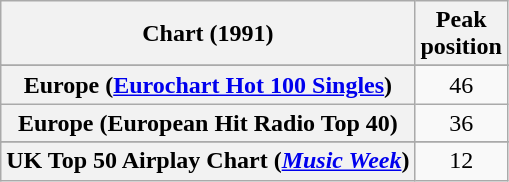<table class="wikitable sortable plainrowheaders" style="text-align:center">
<tr>
<th>Chart (1991)</th>
<th>Peak<br>position</th>
</tr>
<tr>
</tr>
<tr>
<th scope="row">Europe (<a href='#'>Eurochart Hot 100 Singles</a>)</th>
<td>46</td>
</tr>
<tr>
<th scope="row">Europe (European Hit Radio Top 40)</th>
<td>36</td>
</tr>
<tr>
</tr>
<tr>
</tr>
<tr>
</tr>
<tr>
</tr>
<tr>
<th scope="row">UK Top 50 Airplay Chart (<em><a href='#'>Music Week</a></em>)</th>
<td style="text-align:center;">12</td>
</tr>
</table>
